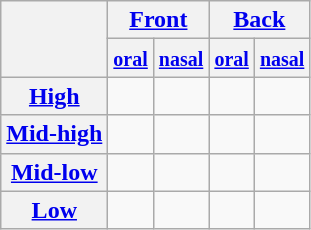<table class="wikitable" style="text-align:center">
<tr>
<th rowspan="2"></th>
<th colspan="2"><a href='#'>Front</a></th>
<th colspan="2"><a href='#'>Back</a></th>
</tr>
<tr>
<th><small><a href='#'>oral</a></small></th>
<th><small><a href='#'>nasal</a></small></th>
<th><small><a href='#'>oral</a></small></th>
<th><small><a href='#'>nasal</a></small></th>
</tr>
<tr>
<th><a href='#'>High</a></th>
<td></td>
<td></td>
<td></td>
<td></td>
</tr>
<tr>
<th><a href='#'>Mid-high</a></th>
<td></td>
<td></td>
<td></td>
<td></td>
</tr>
<tr>
<th><a href='#'>Mid-low</a></th>
<td></td>
<td></td>
<td></td>
<td></td>
</tr>
<tr>
<th><a href='#'>Low</a></th>
<td></td>
<td></td>
<td></td>
<td></td>
</tr>
</table>
